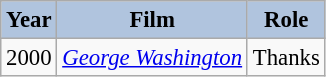<table class="wikitable" style="font-size:95%;">
<tr>
<th style="background:#B0C4DE;">Year</th>
<th style="background:#B0C4DE;">Film</th>
<th style="background:#B0C4DE;">Role</th>
</tr>
<tr>
<td>2000</td>
<td><em><a href='#'>George Washington</a></em></td>
<td>Thanks</td>
</tr>
</table>
